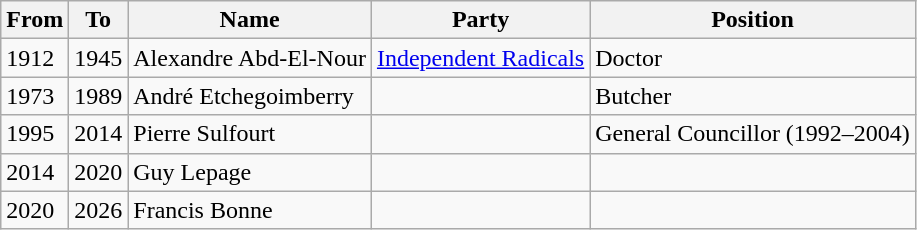<table class="wikitable">
<tr>
<th>From</th>
<th>To</th>
<th>Name</th>
<th>Party</th>
<th>Position</th>
</tr>
<tr>
<td>1912</td>
<td>1945</td>
<td>Alexandre Abd-El-Nour</td>
<td><a href='#'>Independent Radicals</a></td>
<td>Doctor</td>
</tr>
<tr>
<td>1973</td>
<td>1989</td>
<td>André Etchegoimberry</td>
<td></td>
<td>Butcher</td>
</tr>
<tr>
<td>1995</td>
<td>2014</td>
<td>Pierre Sulfourt</td>
<td></td>
<td>General Councillor (1992–2004)</td>
</tr>
<tr>
<td>2014</td>
<td>2020</td>
<td>Guy Lepage</td>
<td></td>
<td></td>
</tr>
<tr>
<td>2020</td>
<td>2026</td>
<td>Francis Bonne</td>
<td></td>
<td></td>
</tr>
</table>
